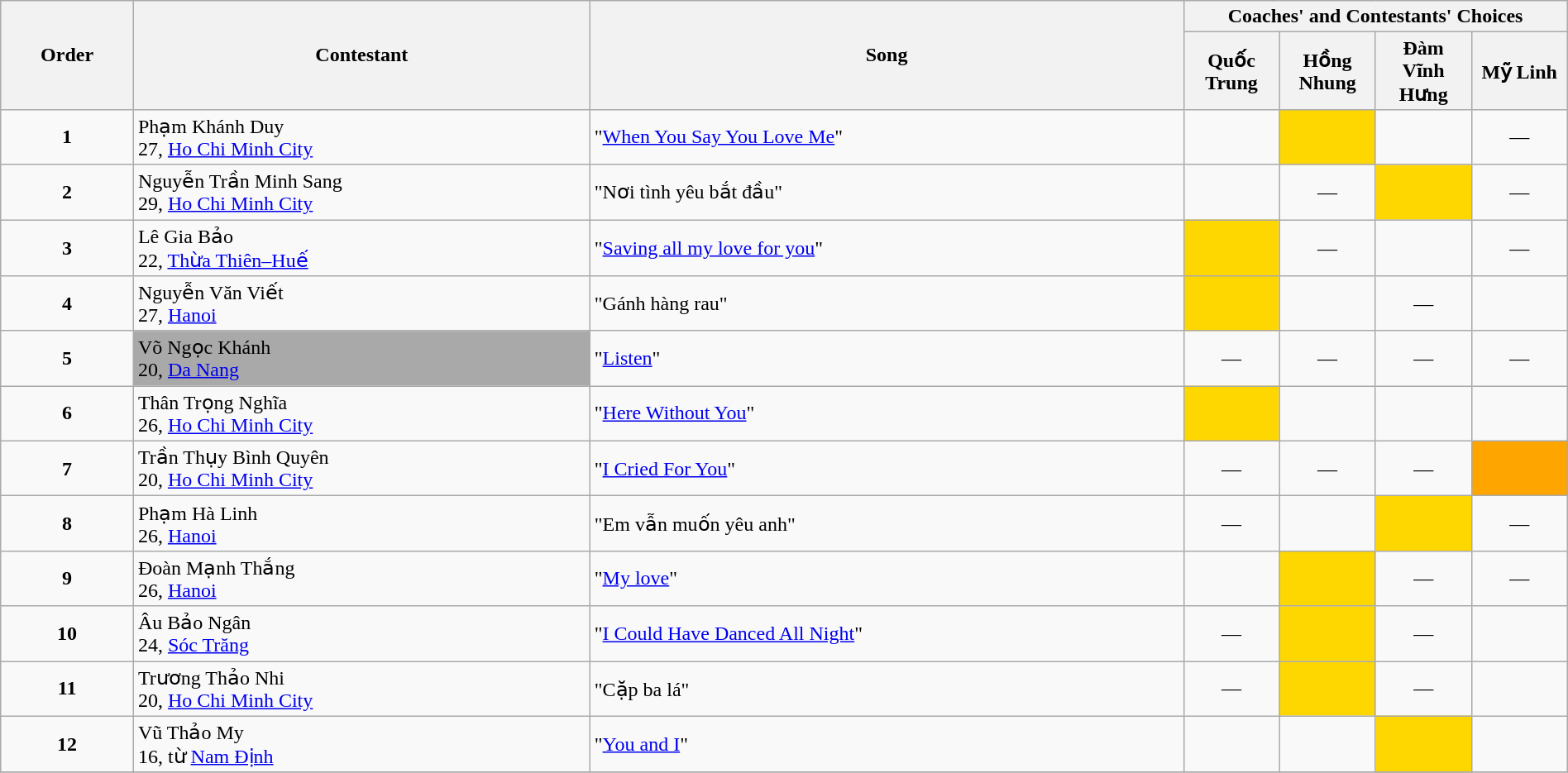<table class="wikitable" style="width:100%;">
<tr>
<th rowspan=2>Order</th>
<th rowspan=2>Contestant</th>
<th rowspan=2>Song</th>
<th colspan=4>Coaches' and Contestants' Choices</th>
</tr>
<tr>
<th width="70">Quốc Trung</th>
<th width="70">Hồng Nhung</th>
<th width="70">Đàm Vĩnh Hưng</th>
<th width="70">Mỹ Linh</th>
</tr>
<tr>
<td align="center"><strong>1</strong></td>
<td>Phạm Khánh Duy<br>27, <a href='#'>Ho Chi Minh City</a></td>
<td>"<a href='#'>When You Say You Love Me</a>"</td>
<td style="text-align:center;"></td>
<td style="background:gold;text-align:center;"></td>
<td style="text-align:center;"></td>
<td align="center">—</td>
</tr>
<tr>
<td align="center"><strong>2</strong></td>
<td>Nguyễn Trần Minh Sang<br>29, <a href='#'>Ho Chi Minh City</a></td>
<td>"Nơi tình yêu bắt đầu"</td>
<td style="text-align:center;"></td>
<td align="center">—</td>
<td style="background:gold;text-align:center;"></td>
<td align="center">—</td>
</tr>
<tr>
<td align="center"><strong>3</strong></td>
<td>Lê Gia Bảo<br>22, <a href='#'>Thừa Thiên–Huế</a></td>
<td>"<a href='#'>Saving all my love for you</a>"</td>
<td style="background:gold;text-align:center;"></td>
<td align="center">—</td>
<td style="text-align:center;"></td>
<td align="center">—</td>
</tr>
<tr>
<td align="center"><strong>4</strong></td>
<td>Nguyễn Văn Viết<br>27, <a href='#'>Hanoi</a></td>
<td>"Gánh hàng rau"</td>
<td style="background:gold;text-align:center;"></td>
<td style="text-align:center;"></td>
<td align="center">—</td>
<td style="text-align:center;"></td>
</tr>
<tr>
<td align="center"><strong>5</strong></td>
<td style="background:darkgray;text-align:left;">Võ Ngọc Khánh<br>20, <a href='#'>Da Nang</a></td>
<td>"<a href='#'>Listen</a>"</td>
<td align="center">—</td>
<td align="center">—</td>
<td align="center">—</td>
<td align="center">—</td>
</tr>
<tr>
<td align="center"><strong>6</strong></td>
<td>Thân Trọng Nghĩa<br>26, <a href='#'>Ho Chi Minh City</a></td>
<td>"<a href='#'>Here Without You</a>"</td>
<td style="background:gold;text-align:center;"></td>
<td style="text-align:center;"></td>
<td style="text-align:center;"></td>
<td style="text-align:center;"></td>
</tr>
<tr>
<td align="center"><strong>7</strong></td>
<td>Trần Thụy Bình Quyên<br>20, <a href='#'>Ho Chi Minh City</a></td>
<td>"<a href='#'>I Cried For You</a>"</td>
<td align="center">—</td>
<td align="center">—</td>
<td align="center">—</td>
<td style="background:orange;text-align:center;"></td>
</tr>
<tr>
<td align="center"><strong>8</strong></td>
<td>Phạm Hà Linh<br>26, <a href='#'>Hanoi</a></td>
<td>"Em vẫn muốn yêu anh"</td>
<td align="center">—</td>
<td style="text-align:center;"></td>
<td style="background:gold;text-align:center;"></td>
<td align="center">—</td>
</tr>
<tr>
<td align="center"><strong>9</strong></td>
<td>Đoàn Mạnh Thắng<br>26, <a href='#'>Hanoi</a></td>
<td>"<a href='#'>My love</a>"</td>
<td style="text-align:center;"></td>
<td style="background:gold;text-align:center;"></td>
<td align="center">—</td>
<td align="center">—</td>
</tr>
<tr>
<td align="center"><strong>10</strong></td>
<td>Âu Bảo Ngân<br>24, <a href='#'>Sóc Trăng</a></td>
<td>"<a href='#'>I Could Have Danced All Night</a>"</td>
<td align="center">—</td>
<td style="background:gold;text-align:center;"></td>
<td align="center">—</td>
<td style="text-align:center;"></td>
</tr>
<tr>
<td align="center"><strong>11</strong></td>
<td>Trương Thảo Nhi<br>20, <a href='#'>Ho Chi Minh City</a></td>
<td>"Cặp ba lá"</td>
<td align="center">—</td>
<td style="background:gold;text-align:center;"></td>
<td align="center">—</td>
<td style="text-align:center;"></td>
</tr>
<tr>
<td align="center"><strong>12</strong></td>
<td>Vũ Thảo My<br>16, từ <a href='#'>Nam Định</a></td>
<td>"<a href='#'>You and I</a>"</td>
<td style="text-align:center;"></td>
<td style="text-align:center;"></td>
<td style="background:gold;text-align:center;"></td>
<td style="text-align:center;"></td>
</tr>
<tr>
</tr>
</table>
